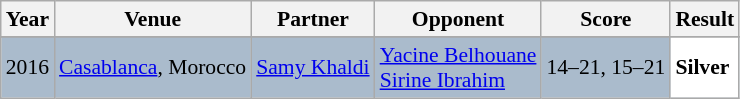<table class="sortable wikitable" style="font-size: 90%;">
<tr>
<th>Year</th>
<th>Venue</th>
<th>Partner</th>
<th>Opponent</th>
<th>Score</th>
<th>Result</th>
</tr>
<tr>
</tr>
<tr style="background:#AABBCC">
<td align="center">2016</td>
<td align="left"><a href='#'>Casablanca</a>, Morocco</td>
<td align="left"> <a href='#'>Samy Khaldi</a></td>
<td align="left"> <a href='#'>Yacine Belhouane</a> <br>  <a href='#'>Sirine Ibrahim</a></td>
<td align="left">14–21, 15–21</td>
<td style="text-align:left; background:white"> <strong>Silver</strong></td>
</tr>
</table>
